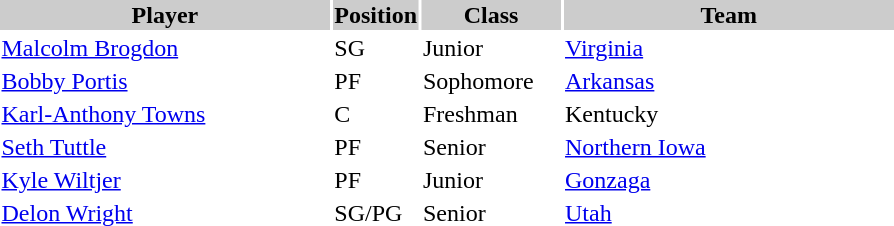<table style="width:600px" "border:'1' 'solid' 'gray' ">
<tr>
<th style="background:#ccc; width:40%;">Player</th>
<th style="background:#ccc; width:4%;">Position</th>
<th style="background:#ccc; width:16%;">Class</th>
<th style="background:#ccc; width:40%;">Team</th>
</tr>
<tr>
<td><a href='#'>Malcolm Brogdon</a></td>
<td>SG</td>
<td>Junior</td>
<td><a href='#'>Virginia</a></td>
</tr>
<tr>
<td><a href='#'>Bobby Portis</a></td>
<td>PF</td>
<td>Sophomore</td>
<td><a href='#'>Arkansas</a></td>
</tr>
<tr>
<td><a href='#'>Karl-Anthony Towns</a></td>
<td>C</td>
<td>Freshman</td>
<td>Kentucky</td>
</tr>
<tr>
<td><a href='#'>Seth Tuttle</a></td>
<td>PF</td>
<td>Senior</td>
<td><a href='#'>Northern Iowa</a></td>
</tr>
<tr>
<td><a href='#'>Kyle Wiltjer</a></td>
<td>PF</td>
<td>Junior</td>
<td><a href='#'>Gonzaga</a></td>
</tr>
<tr>
<td><a href='#'>Delon Wright</a></td>
<td>SG/PG</td>
<td>Senior</td>
<td><a href='#'>Utah</a></td>
</tr>
</table>
